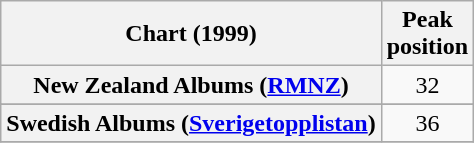<table class="wikitable sortable plainrowheaders" style="text-align:center">
<tr>
<th scope="col">Chart (1999)</th>
<th scope="col">Peak<br>position</th>
</tr>
<tr>
<th scope="row">New Zealand Albums (<a href='#'>RMNZ</a>)</th>
<td align="center">32</td>
</tr>
<tr>
</tr>
<tr>
<th scope="row">Swedish Albums (<a href='#'>Sverigetopplistan</a>)</th>
<td align="center">36</td>
</tr>
<tr>
</tr>
</table>
